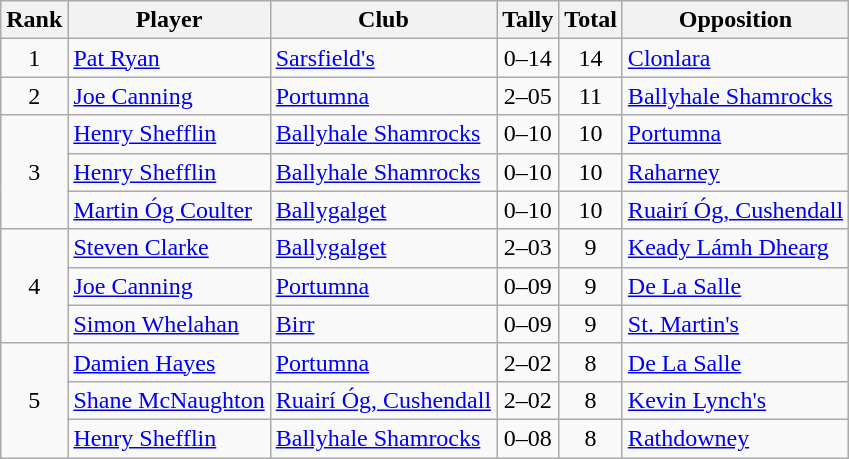<table class="wikitable">
<tr>
<th>Rank</th>
<th>Player</th>
<th>Club</th>
<th>Tally</th>
<th>Total</th>
<th>Opposition</th>
</tr>
<tr>
<td rowspan="1" style="text-align:center">1</td>
<td><a href='#'>Pat Ryan</a></td>
<td><a href='#'>Sarsfield's</a></td>
<td style="text-align:center">0–14</td>
<td style="text-align:center">14</td>
<td><a href='#'>Clonlara</a></td>
</tr>
<tr>
<td rowspan="1" style="text-align:center">2</td>
<td><a href='#'>Joe Canning</a></td>
<td><a href='#'>Portumna</a></td>
<td style="text-align:center">2–05</td>
<td style="text-align:center">11</td>
<td><a href='#'>Ballyhale Shamrocks</a></td>
</tr>
<tr>
<td rowspan="3" style="text-align:center">3</td>
<td><a href='#'>Henry Shefflin</a></td>
<td><a href='#'>Ballyhale Shamrocks</a></td>
<td style="text-align:center">0–10</td>
<td style="text-align:center">10</td>
<td><a href='#'>Portumna</a></td>
</tr>
<tr>
<td><a href='#'>Henry Shefflin</a></td>
<td><a href='#'>Ballyhale Shamrocks</a></td>
<td style="text-align:center">0–10</td>
<td style="text-align:center">10</td>
<td><a href='#'>Raharney</a></td>
</tr>
<tr>
<td><a href='#'>Martin Óg Coulter</a></td>
<td><a href='#'>Ballygalget</a></td>
<td style="text-align:center">0–10</td>
<td style="text-align:center">10</td>
<td><a href='#'>Ruairí Óg, Cushendall</a></td>
</tr>
<tr>
<td rowspan="3" style="text-align:center">4</td>
<td><a href='#'>Steven Clarke</a></td>
<td><a href='#'>Ballygalget</a></td>
<td style="text-align:center">2–03</td>
<td style="text-align:center">9</td>
<td><a href='#'>Keady Lámh Dhearg</a></td>
</tr>
<tr>
<td><a href='#'>Joe Canning</a></td>
<td><a href='#'>Portumna</a></td>
<td style="text-align:center">0–09</td>
<td style="text-align:center">9</td>
<td><a href='#'>De La Salle</a></td>
</tr>
<tr>
<td><a href='#'>Simon Whelahan</a></td>
<td><a href='#'>Birr</a></td>
<td style="text-align:center">0–09</td>
<td style="text-align:center">9</td>
<td><a href='#'>St. Martin's</a></td>
</tr>
<tr>
<td rowspan="3" style="text-align:center">5</td>
<td><a href='#'>Damien Hayes</a></td>
<td><a href='#'>Portumna</a></td>
<td style="text-align:center">2–02</td>
<td style="text-align:center">8</td>
<td><a href='#'>De La Salle</a></td>
</tr>
<tr>
<td><a href='#'>Shane McNaughton</a></td>
<td><a href='#'>Ruairí Óg, Cushendall</a></td>
<td style="text-align:center">2–02</td>
<td style="text-align:center">8</td>
<td><a href='#'>Kevin Lynch's</a></td>
</tr>
<tr>
<td><a href='#'>Henry Shefflin</a></td>
<td><a href='#'>Ballyhale Shamrocks</a></td>
<td style="text-align:center">0–08</td>
<td style="text-align:center">8</td>
<td><a href='#'>Rathdowney</a></td>
</tr>
</table>
